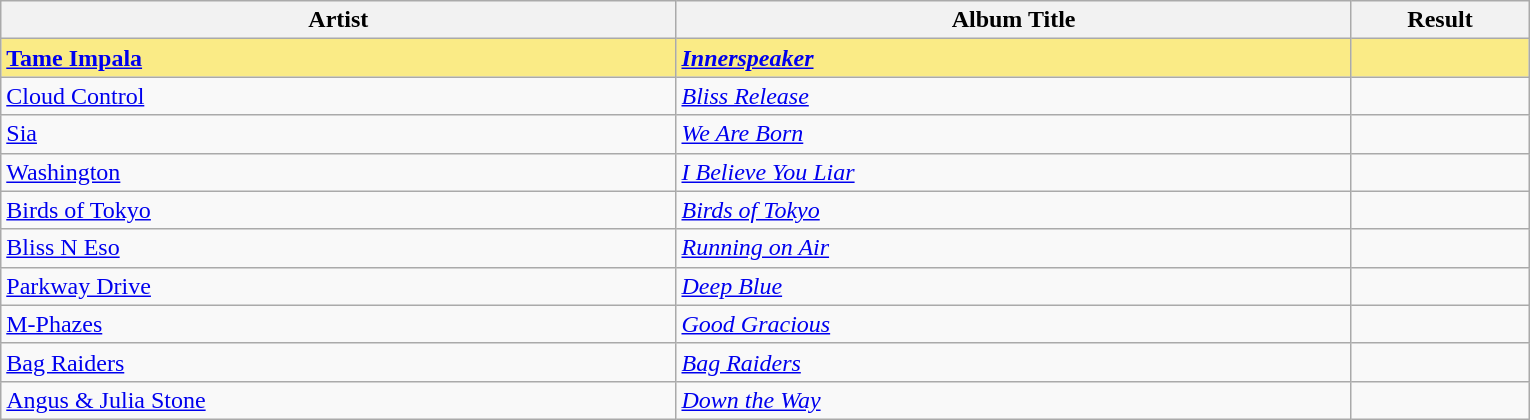<table class="sortable wikitable">
<tr>
<th width="19%">Artist</th>
<th width="19%">Album Title</th>
<th width="5%">Result</th>
</tr>
<tr style="background:#FAEB86">
<td><strong><a href='#'>Tame Impala</a></strong></td>
<td><strong><em><a href='#'>Innerspeaker</a></em></strong></td>
<td></td>
</tr>
<tr>
<td><a href='#'>Cloud Control</a></td>
<td><em><a href='#'>Bliss Release</a></em></td>
<td></td>
</tr>
<tr>
<td><a href='#'>Sia</a></td>
<td><em><a href='#'>We Are Born</a></em></td>
<td></td>
</tr>
<tr>
<td><a href='#'>Washington</a></td>
<td><em><a href='#'>I Believe You Liar</a></em></td>
<td></td>
</tr>
<tr>
<td><a href='#'>Birds of Tokyo</a></td>
<td><em><a href='#'>Birds of Tokyo</a></em></td>
<td></td>
</tr>
<tr>
<td><a href='#'>Bliss N Eso</a></td>
<td><em><a href='#'>Running on Air</a></em></td>
<td></td>
</tr>
<tr>
<td><a href='#'>Parkway Drive</a></td>
<td><em><a href='#'>Deep Blue</a></em></td>
<td></td>
</tr>
<tr>
<td><a href='#'>M-Phazes</a></td>
<td><em><a href='#'>Good Gracious</a></em></td>
<td></td>
</tr>
<tr>
<td><a href='#'>Bag Raiders</a></td>
<td><em><a href='#'>Bag Raiders</a></em></td>
<td></td>
</tr>
<tr>
<td><a href='#'>Angus & Julia Stone</a></td>
<td><em><a href='#'>Down the Way</a></em></td>
<td></td>
</tr>
</table>
